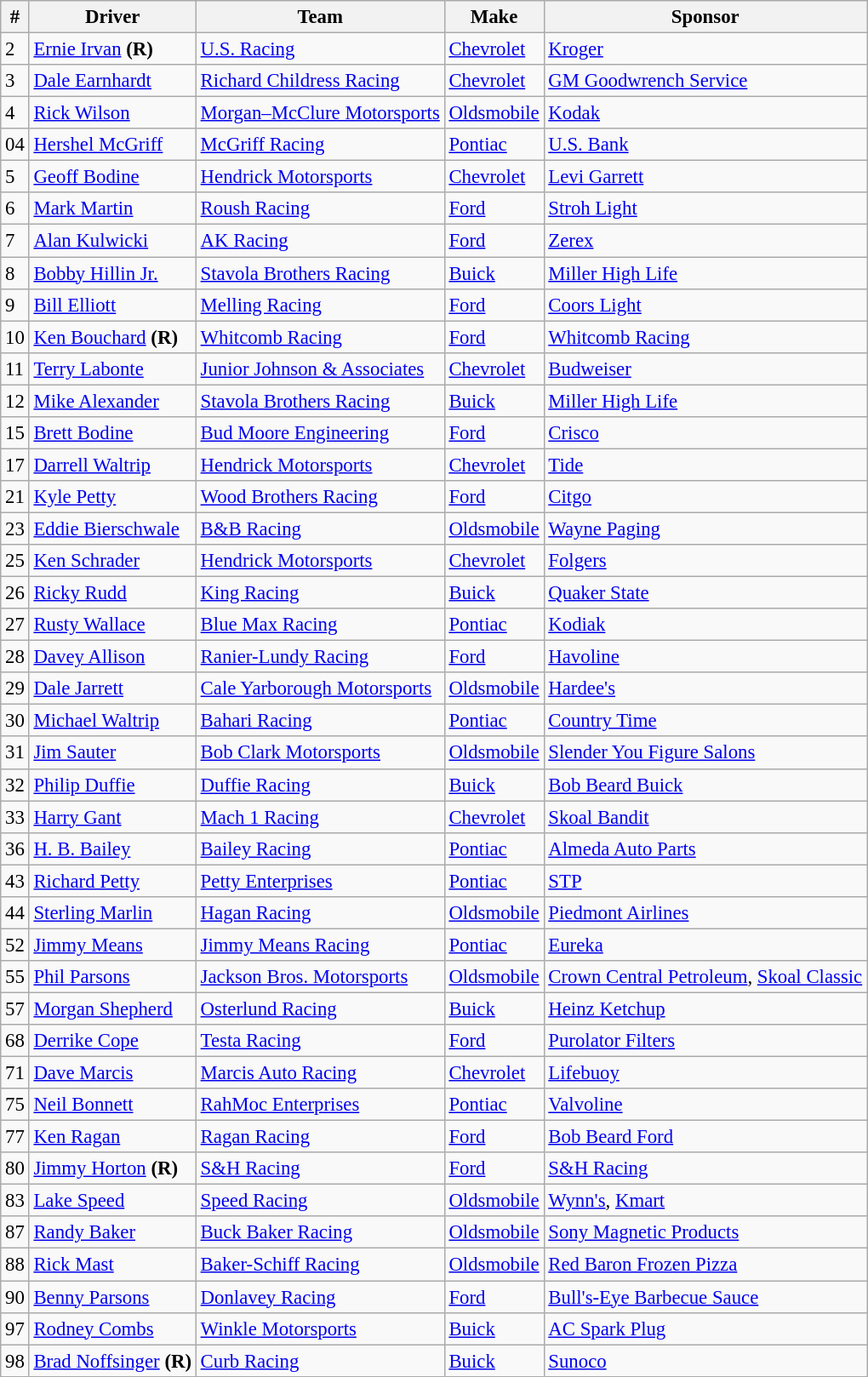<table class="wikitable" style="font-size:95%">
<tr>
<th>#</th>
<th>Driver</th>
<th>Team</th>
<th>Make</th>
<th>Sponsor</th>
</tr>
<tr>
<td>2</td>
<td><a href='#'>Ernie Irvan</a> <strong>(R)</strong></td>
<td><a href='#'>U.S. Racing</a></td>
<td><a href='#'>Chevrolet</a></td>
<td><a href='#'>Kroger</a></td>
</tr>
<tr>
<td>3</td>
<td><a href='#'>Dale Earnhardt</a></td>
<td><a href='#'>Richard Childress Racing</a></td>
<td><a href='#'>Chevrolet</a></td>
<td><a href='#'>GM Goodwrench Service</a></td>
</tr>
<tr>
<td>4</td>
<td><a href='#'>Rick Wilson</a></td>
<td><a href='#'>Morgan–McClure Motorsports</a></td>
<td><a href='#'>Oldsmobile</a></td>
<td><a href='#'>Kodak</a></td>
</tr>
<tr>
<td>04</td>
<td><a href='#'>Hershel McGriff</a></td>
<td><a href='#'>McGriff Racing</a></td>
<td><a href='#'>Pontiac</a></td>
<td><a href='#'>U.S. Bank</a></td>
</tr>
<tr>
<td>5</td>
<td><a href='#'>Geoff Bodine</a></td>
<td><a href='#'>Hendrick Motorsports</a></td>
<td><a href='#'>Chevrolet</a></td>
<td><a href='#'>Levi Garrett</a></td>
</tr>
<tr>
<td>6</td>
<td><a href='#'>Mark Martin</a></td>
<td><a href='#'>Roush Racing</a></td>
<td><a href='#'>Ford</a></td>
<td><a href='#'>Stroh Light</a></td>
</tr>
<tr>
<td>7</td>
<td><a href='#'>Alan Kulwicki</a></td>
<td><a href='#'>AK Racing</a></td>
<td><a href='#'>Ford</a></td>
<td><a href='#'>Zerex</a></td>
</tr>
<tr>
<td>8</td>
<td><a href='#'>Bobby Hillin Jr.</a></td>
<td><a href='#'>Stavola Brothers Racing</a></td>
<td><a href='#'>Buick</a></td>
<td><a href='#'>Miller High Life</a></td>
</tr>
<tr>
<td>9</td>
<td><a href='#'>Bill Elliott</a></td>
<td><a href='#'>Melling Racing</a></td>
<td><a href='#'>Ford</a></td>
<td><a href='#'>Coors Light</a></td>
</tr>
<tr>
<td>10</td>
<td><a href='#'>Ken Bouchard</a> <strong>(R)</strong></td>
<td><a href='#'>Whitcomb Racing</a></td>
<td><a href='#'>Ford</a></td>
<td><a href='#'>Whitcomb Racing</a></td>
</tr>
<tr>
<td>11</td>
<td><a href='#'>Terry Labonte</a></td>
<td><a href='#'>Junior Johnson & Associates</a></td>
<td><a href='#'>Chevrolet</a></td>
<td><a href='#'>Budweiser</a></td>
</tr>
<tr>
<td>12</td>
<td><a href='#'>Mike Alexander</a></td>
<td><a href='#'>Stavola Brothers Racing</a></td>
<td><a href='#'>Buick</a></td>
<td><a href='#'>Miller High Life</a></td>
</tr>
<tr>
<td>15</td>
<td><a href='#'>Brett Bodine</a></td>
<td><a href='#'>Bud Moore Engineering</a></td>
<td><a href='#'>Ford</a></td>
<td><a href='#'>Crisco</a></td>
</tr>
<tr>
<td>17</td>
<td><a href='#'>Darrell Waltrip</a></td>
<td><a href='#'>Hendrick Motorsports</a></td>
<td><a href='#'>Chevrolet</a></td>
<td><a href='#'>Tide</a></td>
</tr>
<tr>
<td>21</td>
<td><a href='#'>Kyle Petty</a></td>
<td><a href='#'>Wood Brothers Racing</a></td>
<td><a href='#'>Ford</a></td>
<td><a href='#'>Citgo</a></td>
</tr>
<tr>
<td>23</td>
<td><a href='#'>Eddie Bierschwale</a></td>
<td><a href='#'>B&B Racing</a></td>
<td><a href='#'>Oldsmobile</a></td>
<td><a href='#'>Wayne Paging</a></td>
</tr>
<tr>
<td>25</td>
<td><a href='#'>Ken Schrader</a></td>
<td><a href='#'>Hendrick Motorsports</a></td>
<td><a href='#'>Chevrolet</a></td>
<td><a href='#'>Folgers</a></td>
</tr>
<tr>
<td>26</td>
<td><a href='#'>Ricky Rudd</a></td>
<td><a href='#'>King Racing</a></td>
<td><a href='#'>Buick</a></td>
<td><a href='#'>Quaker State</a></td>
</tr>
<tr>
<td>27</td>
<td><a href='#'>Rusty Wallace</a></td>
<td><a href='#'>Blue Max Racing</a></td>
<td><a href='#'>Pontiac</a></td>
<td><a href='#'>Kodiak</a></td>
</tr>
<tr>
<td>28</td>
<td><a href='#'>Davey Allison</a></td>
<td><a href='#'>Ranier-Lundy Racing</a></td>
<td><a href='#'>Ford</a></td>
<td><a href='#'>Havoline</a></td>
</tr>
<tr>
<td>29</td>
<td><a href='#'>Dale Jarrett</a></td>
<td><a href='#'>Cale Yarborough Motorsports</a></td>
<td><a href='#'>Oldsmobile</a></td>
<td><a href='#'>Hardee's</a></td>
</tr>
<tr>
<td>30</td>
<td><a href='#'>Michael Waltrip</a></td>
<td><a href='#'>Bahari Racing</a></td>
<td><a href='#'>Pontiac</a></td>
<td><a href='#'>Country Time</a></td>
</tr>
<tr>
<td>31</td>
<td><a href='#'>Jim Sauter</a></td>
<td><a href='#'>Bob Clark Motorsports</a></td>
<td><a href='#'>Oldsmobile</a></td>
<td><a href='#'>Slender You Figure Salons</a></td>
</tr>
<tr>
<td>32</td>
<td><a href='#'>Philip Duffie</a></td>
<td><a href='#'>Duffie Racing</a></td>
<td><a href='#'>Buick</a></td>
<td><a href='#'>Bob Beard Buick</a></td>
</tr>
<tr>
<td>33</td>
<td><a href='#'>Harry Gant</a></td>
<td><a href='#'>Mach 1 Racing</a></td>
<td><a href='#'>Chevrolet</a></td>
<td><a href='#'>Skoal Bandit</a></td>
</tr>
<tr>
<td>36</td>
<td><a href='#'>H. B. Bailey</a></td>
<td><a href='#'>Bailey Racing</a></td>
<td><a href='#'>Pontiac</a></td>
<td><a href='#'>Almeda Auto Parts</a></td>
</tr>
<tr>
<td>43</td>
<td><a href='#'>Richard Petty</a></td>
<td><a href='#'>Petty Enterprises</a></td>
<td><a href='#'>Pontiac</a></td>
<td><a href='#'>STP</a></td>
</tr>
<tr>
<td>44</td>
<td><a href='#'>Sterling Marlin</a></td>
<td><a href='#'>Hagan Racing</a></td>
<td><a href='#'>Oldsmobile</a></td>
<td><a href='#'>Piedmont Airlines</a></td>
</tr>
<tr>
<td>52</td>
<td><a href='#'>Jimmy Means</a></td>
<td><a href='#'>Jimmy Means Racing</a></td>
<td><a href='#'>Pontiac</a></td>
<td><a href='#'>Eureka</a></td>
</tr>
<tr>
<td>55</td>
<td><a href='#'>Phil Parsons</a></td>
<td><a href='#'>Jackson Bros. Motorsports</a></td>
<td><a href='#'>Oldsmobile</a></td>
<td><a href='#'>Crown Central Petroleum</a>, <a href='#'>Skoal Classic</a></td>
</tr>
<tr>
<td>57</td>
<td><a href='#'>Morgan Shepherd</a></td>
<td><a href='#'>Osterlund Racing</a></td>
<td><a href='#'>Buick</a></td>
<td><a href='#'>Heinz Ketchup</a></td>
</tr>
<tr>
<td>68</td>
<td><a href='#'>Derrike Cope</a></td>
<td><a href='#'>Testa Racing</a></td>
<td><a href='#'>Ford</a></td>
<td><a href='#'>Purolator Filters</a></td>
</tr>
<tr>
<td>71</td>
<td><a href='#'>Dave Marcis</a></td>
<td><a href='#'>Marcis Auto Racing</a></td>
<td><a href='#'>Chevrolet</a></td>
<td><a href='#'>Lifebuoy</a></td>
</tr>
<tr>
<td>75</td>
<td><a href='#'>Neil Bonnett</a></td>
<td><a href='#'>RahMoc Enterprises</a></td>
<td><a href='#'>Pontiac</a></td>
<td><a href='#'>Valvoline</a></td>
</tr>
<tr>
<td>77</td>
<td><a href='#'>Ken Ragan</a></td>
<td><a href='#'>Ragan Racing</a></td>
<td><a href='#'>Ford</a></td>
<td><a href='#'>Bob Beard Ford</a></td>
</tr>
<tr>
<td>80</td>
<td><a href='#'>Jimmy Horton</a> <strong>(R)</strong></td>
<td><a href='#'>S&H Racing</a></td>
<td><a href='#'>Ford</a></td>
<td><a href='#'>S&H Racing</a></td>
</tr>
<tr>
<td>83</td>
<td><a href='#'>Lake Speed</a></td>
<td><a href='#'>Speed Racing</a></td>
<td><a href='#'>Oldsmobile</a></td>
<td><a href='#'>Wynn's</a>, <a href='#'>Kmart</a></td>
</tr>
<tr>
<td>87</td>
<td><a href='#'>Randy Baker</a></td>
<td><a href='#'>Buck Baker Racing</a></td>
<td><a href='#'>Oldsmobile</a></td>
<td><a href='#'>Sony Magnetic Products</a></td>
</tr>
<tr>
<td>88</td>
<td><a href='#'>Rick Mast</a></td>
<td><a href='#'>Baker-Schiff Racing</a></td>
<td><a href='#'>Oldsmobile</a></td>
<td><a href='#'>Red Baron Frozen Pizza</a></td>
</tr>
<tr>
<td>90</td>
<td><a href='#'>Benny Parsons</a></td>
<td><a href='#'>Donlavey Racing</a></td>
<td><a href='#'>Ford</a></td>
<td><a href='#'>Bull's-Eye Barbecue Sauce</a></td>
</tr>
<tr>
<td>97</td>
<td><a href='#'>Rodney Combs</a></td>
<td><a href='#'>Winkle Motorsports</a></td>
<td><a href='#'>Buick</a></td>
<td><a href='#'>AC Spark Plug</a></td>
</tr>
<tr>
<td>98</td>
<td><a href='#'>Brad Noffsinger</a> <strong>(R)</strong></td>
<td><a href='#'>Curb Racing</a></td>
<td><a href='#'>Buick</a></td>
<td><a href='#'>Sunoco</a></td>
</tr>
</table>
